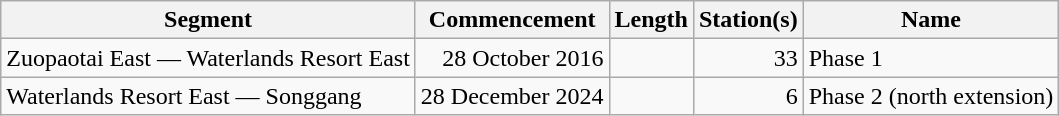<table class="wikitable" style="border-collapse: collapse; text-align: right;">
<tr>
<th>Segment</th>
<th>Commencement</th>
<th>Length</th>
<th>Station(s)</th>
<th>Name</th>
</tr>
<tr>
<td style="text-align: left;">Zuopaotai East — Waterlands Resort East</td>
<td>28 October 2016</td>
<td></td>
<td>33</td>
<td style="text-align: left;">Phase 1</td>
</tr>
<tr>
<td style="text-align: left;">Waterlands Resort East — Songgang</td>
<td>28 December 2024</td>
<td></td>
<td>6</td>
<td style="text-align: left;">Phase 2 (north extension)</td>
</tr>
</table>
